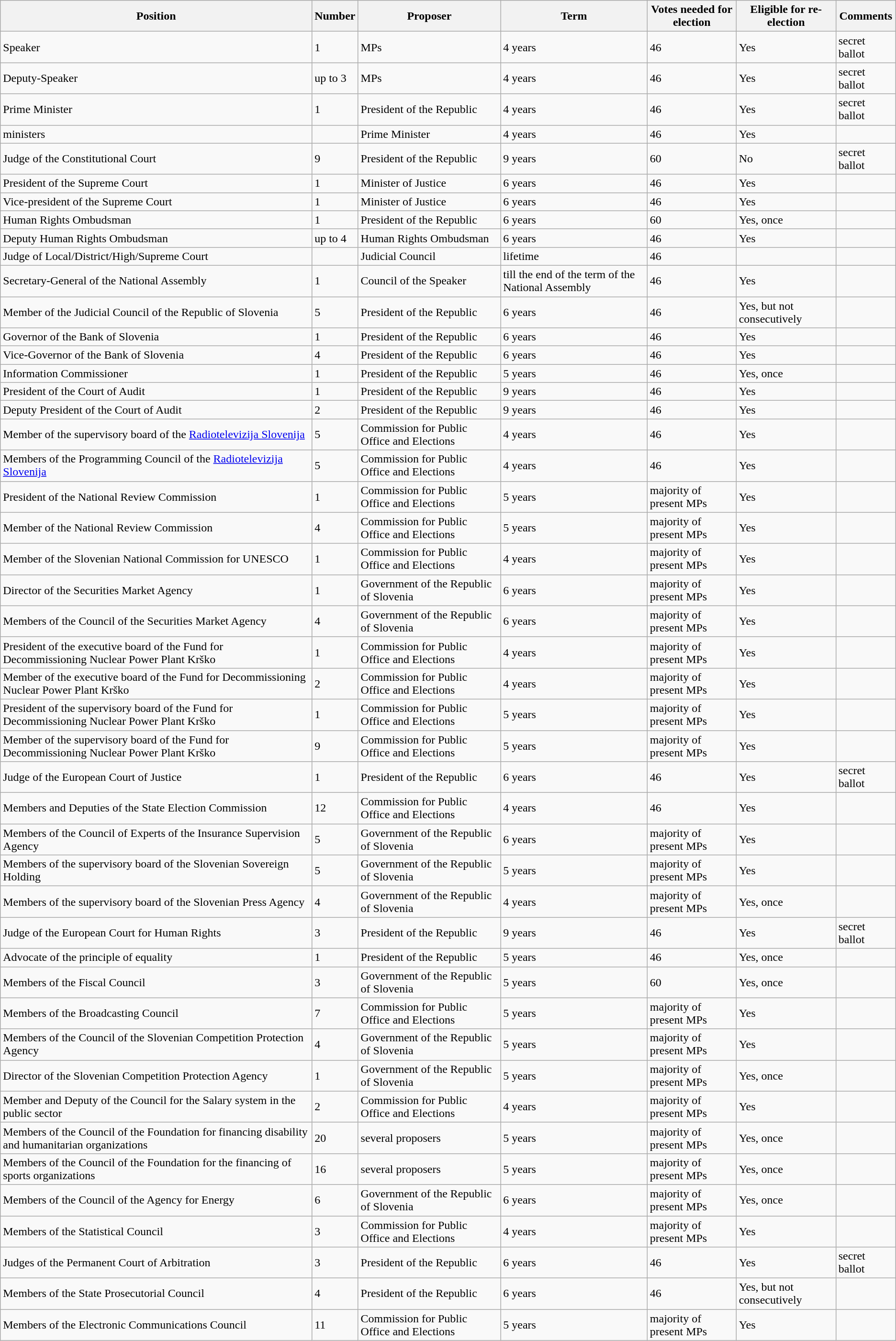<table class="wikitable">
<tr>
<th>Position</th>
<th>Number</th>
<th>Proposer</th>
<th>Term</th>
<th>Votes needed for election</th>
<th>Eligible for re-election</th>
<th>Comments</th>
</tr>
<tr>
<td>Speaker</td>
<td>1</td>
<td>MPs</td>
<td>4 years</td>
<td>46</td>
<td>Yes</td>
<td>secret ballot</td>
</tr>
<tr>
<td>Deputy-Speaker</td>
<td>up to 3</td>
<td>MPs</td>
<td>4 years</td>
<td>46</td>
<td>Yes</td>
<td>secret ballot</td>
</tr>
<tr>
<td>Prime Minister</td>
<td>1</td>
<td>President of the Republic</td>
<td>4 years</td>
<td>46</td>
<td>Yes</td>
<td>secret ballot</td>
</tr>
<tr>
<td>ministers</td>
<td></td>
<td>Prime Minister</td>
<td>4 years</td>
<td>46</td>
<td>Yes</td>
<td></td>
</tr>
<tr>
<td>Judge of the Constitutional Court</td>
<td>9</td>
<td>President of the Republic</td>
<td>9 years</td>
<td>60</td>
<td>No</td>
<td>secret ballot</td>
</tr>
<tr>
<td>President of the Supreme Court</td>
<td>1</td>
<td>Minister of Justice</td>
<td>6 years</td>
<td>46</td>
<td>Yes</td>
<td></td>
</tr>
<tr>
<td>Vice-president of the Supreme Court</td>
<td>1</td>
<td>Minister of Justice</td>
<td>6 years</td>
<td>46</td>
<td>Yes</td>
<td></td>
</tr>
<tr>
<td>Human Rights Ombudsman</td>
<td>1</td>
<td>President of the Republic</td>
<td>6 years</td>
<td>60</td>
<td>Yes, once</td>
<td></td>
</tr>
<tr>
<td>Deputy Human Rights Ombudsman</td>
<td>up to 4</td>
<td>Human Rights Ombudsman</td>
<td>6 years</td>
<td>46</td>
<td>Yes</td>
<td></td>
</tr>
<tr>
<td>Judge of Local/District/High/Supreme Court</td>
<td></td>
<td>Judicial Council</td>
<td>lifetime</td>
<td>46</td>
<td></td>
<td></td>
</tr>
<tr>
<td>Secretary-General of the National Assembly</td>
<td>1</td>
<td>Council of the Speaker</td>
<td>till the end of the term of the National Assembly</td>
<td>46</td>
<td>Yes</td>
<td></td>
</tr>
<tr>
<td>Member of the Judicial Council of the Republic of Slovenia</td>
<td>5</td>
<td>President of the Republic</td>
<td>6 years</td>
<td>46</td>
<td>Yes, but not consecutively</td>
<td></td>
</tr>
<tr>
<td>Governor of the Bank of Slovenia</td>
<td>1</td>
<td>President of the Republic</td>
<td>6 years</td>
<td>46</td>
<td>Yes</td>
<td></td>
</tr>
<tr>
<td>Vice-Governor of the Bank of Slovenia</td>
<td>4</td>
<td>President of the Republic</td>
<td>6 years</td>
<td>46</td>
<td>Yes</td>
<td></td>
</tr>
<tr>
<td>Information Commissioner</td>
<td>1</td>
<td>President of the Republic</td>
<td>5 years</td>
<td>46</td>
<td>Yes, once</td>
<td></td>
</tr>
<tr>
<td>President of the Court of Audit</td>
<td>1</td>
<td>President of the Republic</td>
<td>9 years</td>
<td>46</td>
<td>Yes</td>
<td></td>
</tr>
<tr>
<td>Deputy President of the Court of Audit</td>
<td>2</td>
<td>President of the Republic</td>
<td>9 years</td>
<td>46</td>
<td>Yes</td>
<td></td>
</tr>
<tr>
<td>Member of the supervisory board of the <a href='#'>Radiotelevizija Slovenija</a></td>
<td>5</td>
<td>Commission for Public Office and Elections</td>
<td>4 years</td>
<td>46</td>
<td>Yes</td>
<td></td>
</tr>
<tr>
<td>Members of the Programming Council of the <a href='#'>Radiotelevizija Slovenija</a></td>
<td>5</td>
<td>Commission for Public Office and Elections</td>
<td>4 years</td>
<td>46</td>
<td>Yes</td>
<td></td>
</tr>
<tr>
<td>President of the National Review Commission</td>
<td>1</td>
<td>Commission for Public Office and Elections</td>
<td>5 years</td>
<td>majority of present MPs</td>
<td>Yes</td>
<td></td>
</tr>
<tr>
<td>Member of the National Review Commission</td>
<td>4</td>
<td>Commission for Public Office and Elections</td>
<td>5 years</td>
<td>majority of present MPs</td>
<td>Yes</td>
<td></td>
</tr>
<tr>
<td>Member of the Slovenian National Commission for UNESCO</td>
<td>1</td>
<td>Commission for Public Office and Elections</td>
<td>4 years</td>
<td>majority of present MPs</td>
<td>Yes</td>
<td></td>
</tr>
<tr>
<td>Director of the Securities Market Agency</td>
<td>1</td>
<td>Government of the Republic of Slovenia</td>
<td>6 years</td>
<td>majority of present MPs</td>
<td>Yes</td>
<td></td>
</tr>
<tr>
<td>Members of the Council of the Securities Market Agency</td>
<td>4</td>
<td>Government of the Republic of Slovenia</td>
<td>6 years</td>
<td>majority of present MPs</td>
<td>Yes</td>
<td></td>
</tr>
<tr>
<td>President of the executive board of the Fund for Decommissioning Nuclear Power Plant Krško</td>
<td>1</td>
<td>Commission for Public Office and Elections</td>
<td>4 years</td>
<td>majority of present MPs</td>
<td>Yes</td>
<td></td>
</tr>
<tr>
<td>Member of the executive board of the Fund for Decommissioning Nuclear Power Plant Krško</td>
<td>2</td>
<td>Commission for Public Office and Elections</td>
<td>4 years</td>
<td>majority of present MPs</td>
<td>Yes</td>
<td></td>
</tr>
<tr>
<td>President of the supervisory board of the Fund for Decommissioning Nuclear Power Plant Krško</td>
<td>1</td>
<td>Commission for Public Office and Elections</td>
<td>5 years</td>
<td>majority of present MPs</td>
<td>Yes</td>
<td></td>
</tr>
<tr>
<td>Member of the supervisory board of the Fund for Decommissioning Nuclear Power Plant Krško</td>
<td>9</td>
<td>Commission for Public Office and Elections</td>
<td>5 years</td>
<td>majority of present MPs</td>
<td>Yes</td>
<td></td>
</tr>
<tr>
<td>Judge of the European Court of Justice</td>
<td>1</td>
<td>President of the Republic</td>
<td>6 years</td>
<td>46</td>
<td>Yes</td>
<td>secret ballot</td>
</tr>
<tr>
<td>Members and Deputies of the State Election Commission</td>
<td>12</td>
<td>Commission for Public Office and Elections</td>
<td>4 years</td>
<td>46</td>
<td>Yes</td>
<td></td>
</tr>
<tr>
<td>Members of the Council of Experts of the Insurance Supervision Agency</td>
<td>5</td>
<td>Government of the Republic of Slovenia</td>
<td>6 years</td>
<td>majority of present MPs</td>
<td>Yes</td>
<td></td>
</tr>
<tr>
<td>Members of the supervisory board of the Slovenian Sovereign Holding</td>
<td>5</td>
<td>Government of the Republic of Slovenia</td>
<td>5 years</td>
<td>majority of present MPs</td>
<td>Yes</td>
<td></td>
</tr>
<tr>
<td>Members of the supervisory board of the Slovenian Press Agency</td>
<td>4</td>
<td>Government of the Republic of Slovenia</td>
<td>4 years</td>
<td>majority of present MPs</td>
<td>Yes, once</td>
<td></td>
</tr>
<tr>
<td>Judge of the European Court for Human Rights</td>
<td>3</td>
<td>President of the Republic</td>
<td>9 years</td>
<td>46</td>
<td>Yes</td>
<td>secret ballot</td>
</tr>
<tr>
<td>Advocate of the principle of equality</td>
<td>1</td>
<td>President of the Republic</td>
<td>5 years</td>
<td>46</td>
<td>Yes, once</td>
<td></td>
</tr>
<tr>
<td>Members of the Fiscal Council</td>
<td>3</td>
<td>Government of the Republic of Slovenia</td>
<td>5 years</td>
<td>60</td>
<td>Yes, once</td>
<td></td>
</tr>
<tr>
<td>Members of the Broadcasting Council</td>
<td>7</td>
<td>Commission for Public Office and Elections</td>
<td>5 years</td>
<td>majority of present MPs</td>
<td>Yes</td>
<td></td>
</tr>
<tr>
<td>Members of the Council of the Slovenian Competition Protection Agency</td>
<td>4</td>
<td>Government of the Republic of Slovenia</td>
<td>5 years</td>
<td>majority of present MPs</td>
<td>Yes</td>
<td></td>
</tr>
<tr>
<td>Director of the Slovenian Competition Protection Agency</td>
<td>1</td>
<td>Government of the Republic of Slovenia</td>
<td>5 years</td>
<td>majority of present MPs</td>
<td>Yes, once</td>
<td></td>
</tr>
<tr>
<td>Member and Deputy of the Council for the Salary system in the public sector</td>
<td>2</td>
<td>Commission for Public Office and Elections</td>
<td>4 years</td>
<td>majority of present MPs</td>
<td>Yes</td>
<td></td>
</tr>
<tr>
<td>Members of the Council of the Foundation for financing disability and humanitarian organizations</td>
<td>20</td>
<td>several proposers</td>
<td>5 years</td>
<td>majority of present MPs</td>
<td>Yes, once</td>
<td></td>
</tr>
<tr>
<td>Members of the Council of the Foundation for the financing of sports organizations</td>
<td>16</td>
<td>several proposers</td>
<td>5 years</td>
<td>majority of present MPs</td>
<td>Yes, once</td>
<td></td>
</tr>
<tr>
<td>Members of the Council of the Agency for Energy</td>
<td>6</td>
<td>Government of the Republic of Slovenia</td>
<td>6 years</td>
<td>majority of present MPs</td>
<td>Yes, once</td>
<td></td>
</tr>
<tr>
<td>Members of the Statistical Council</td>
<td>3</td>
<td>Commission for Public Office and Elections</td>
<td>4 years</td>
<td>majority of present MPs</td>
<td>Yes</td>
<td></td>
</tr>
<tr>
<td>Judges of the Permanent Court of Arbitration</td>
<td>3</td>
<td>President of the Republic</td>
<td>6 years</td>
<td>46</td>
<td>Yes</td>
<td>secret ballot</td>
</tr>
<tr>
<td>Members of the State Prosecutorial Council</td>
<td>4</td>
<td>President of the Republic</td>
<td>6 years</td>
<td>46</td>
<td>Yes, but not consecutively</td>
<td></td>
</tr>
<tr>
<td>Members of the Electronic Communications Council</td>
<td>11</td>
<td>Commission for Public Office and Elections</td>
<td>5 years</td>
<td>majority of present MPs</td>
<td>Yes</td>
<td></td>
</tr>
</table>
